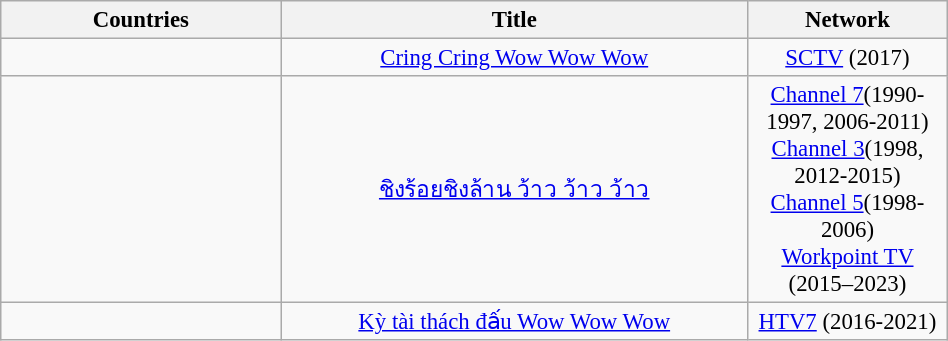<table class="wikitable" style="text-align:center; font-size:95%; line-height:18px; width:50%;">
<tr>
<th width="15%">Countries</th>
<th width="25%">Title</th>
<th width="10%">Network</th>
</tr>
<tr>
<td align="left"><strong></strong></td>
<td><a href='#'>Cring Cring Wow Wow Wow</a></td>
<td><a href='#'>SCTV</a> (2017)</td>
</tr>
<tr>
<td align="left"><strong></strong></td>
<td><a href='#'>ชิงร้อยชิงล้าน ว้าว ว้าว ว้าว</a></td>
<td><a href='#'>Channel 7</a>(1990-1997, 2006-2011)<br><a href='#'>Channel 3</a>(1998, 2012-2015)<br><a href='#'>Channel 5</a>(1998-2006)<br><a href='#'>Workpoint TV</a> (2015–2023)</td>
</tr>
<tr>
<td align="left"><strong></strong></td>
<td><a href='#'>Kỳ tài thách đấu Wow Wow Wow</a></td>
<td><a href='#'>HTV7</a> (2016-2021)</td>
</tr>
</table>
